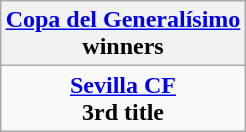<table class="wikitable" style="text-align: center; margin: 0 auto;">
<tr>
<th><a href='#'>Copa del Generalísimo</a><br>winners</th>
</tr>
<tr>
<td><strong><a href='#'>Sevilla CF</a></strong><br><strong> 3rd title</strong></td>
</tr>
</table>
